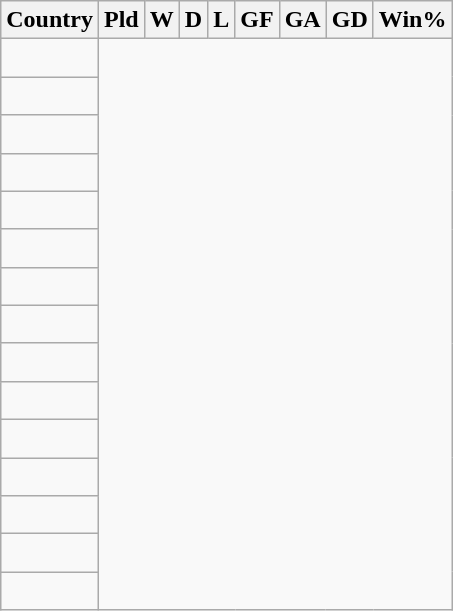<table class="wikitable sortable" style="text-align:center">
<tr>
<th>Country</th>
<th>Pld</th>
<th>W</th>
<th>D</th>
<th>L</th>
<th>GF</th>
<th>GA</th>
<th>GD</th>
<th>Win%</th>
</tr>
<tr>
<td align=left><br></td>
</tr>
<tr>
<td align=left><br></td>
</tr>
<tr>
<td align=left><br></td>
</tr>
<tr>
<td align=left><br></td>
</tr>
<tr>
<td align=left><br></td>
</tr>
<tr>
<td align=left><br></td>
</tr>
<tr>
<td align=left><br></td>
</tr>
<tr>
<td align=left><br></td>
</tr>
<tr>
<td align=left><br></td>
</tr>
<tr>
<td align=left><br></td>
</tr>
<tr>
<td align=left><br></td>
</tr>
<tr>
<td align=left><br></td>
</tr>
<tr>
<td align=left><br></td>
</tr>
<tr>
<td align=left><br></td>
</tr>
<tr>
<td align=left><br></td>
</tr>
</table>
